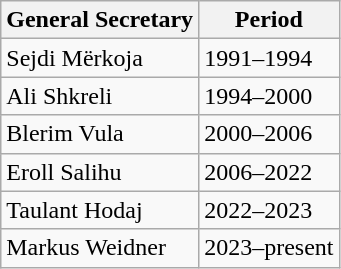<table class="wikitable">
<tr>
<th>General Secretary</th>
<th>Period</th>
</tr>
<tr>
<td> Sejdi Mërkoja</td>
<td>1991–1994</td>
</tr>
<tr>
<td> Ali Shkreli</td>
<td>1994–2000</td>
</tr>
<tr>
<td> Blerim Vula</td>
<td>2000–2006</td>
</tr>
<tr>
<td> Eroll Salihu</td>
<td>2006–2022</td>
</tr>
<tr>
<td> Taulant Hodaj </td>
<td>2022–2023</td>
</tr>
<tr>
<td> Markus Weidner </td>
<td>2023–present</td>
</tr>
</table>
